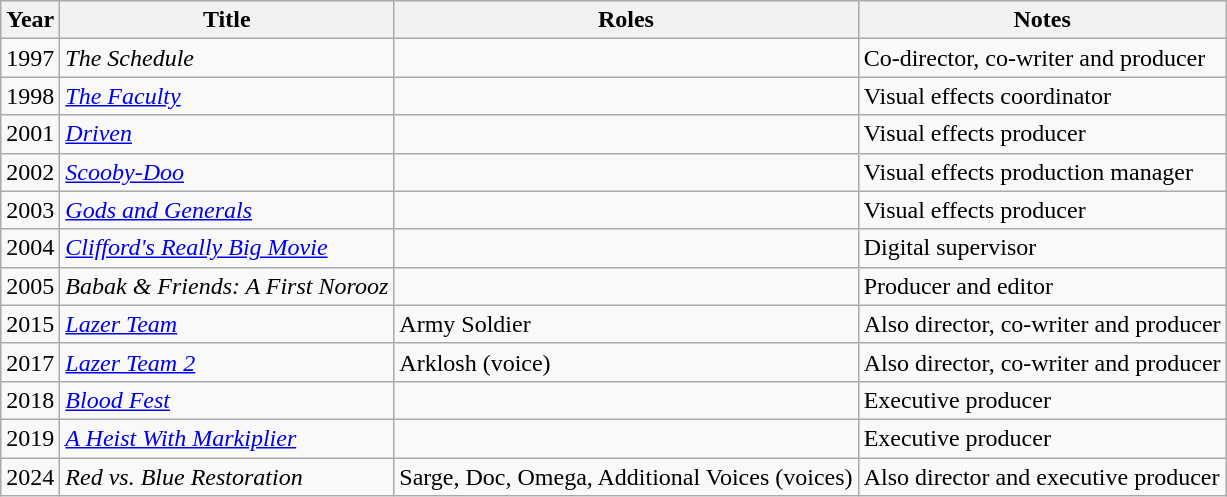<table class="sortable wikitable">
<tr>
<th>Year</th>
<th>Title</th>
<th>Roles</th>
<th>Notes</th>
</tr>
<tr>
<td>1997</td>
<td><em>The Schedule</em></td>
<td></td>
<td>Co-director, co-writer and producer</td>
</tr>
<tr>
<td>1998</td>
<td><em><a href='#'>The Faculty</a></em></td>
<td></td>
<td>Visual effects coordinator</td>
</tr>
<tr>
<td>2001</td>
<td><em><a href='#'>Driven</a></em></td>
<td></td>
<td>Visual effects producer</td>
</tr>
<tr>
<td>2002</td>
<td><em><a href='#'>Scooby-Doo</a></em></td>
<td></td>
<td>Visual effects production manager</td>
</tr>
<tr>
<td>2003</td>
<td><em><a href='#'>Gods and Generals</a></em></td>
<td></td>
<td>Visual effects producer</td>
</tr>
<tr>
<td>2004</td>
<td><em><a href='#'>Clifford's Really Big Movie</a></em></td>
<td></td>
<td>Digital supervisor</td>
</tr>
<tr>
<td>2005</td>
<td><em>Babak & Friends: A First Norooz</em></td>
<td></td>
<td>Producer and editor</td>
</tr>
<tr>
<td>2015</td>
<td><em><a href='#'>Lazer Team</a></em></td>
<td>Army Soldier</td>
<td>Also director, co-writer and producer</td>
</tr>
<tr>
<td>2017</td>
<td><em><a href='#'>Lazer Team 2</a></em></td>
<td>Arklosh (voice)</td>
<td>Also director, co-writer and producer </td>
</tr>
<tr>
<td>2018</td>
<td><em><a href='#'>Blood Fest</a> </em></td>
<td></td>
<td>Executive producer </td>
</tr>
<tr>
<td>2019</td>
<td><em><a href='#'>A Heist With Markiplier</a></em></td>
<td></td>
<td>Executive producer</td>
</tr>
<tr>
<td>2024</td>
<td><em>Red vs. Blue Restoration</em></td>
<td>Sarge, Doc, Omega, Additional Voices (voices)</td>
<td>Also director and executive producer</td>
</tr>
</table>
